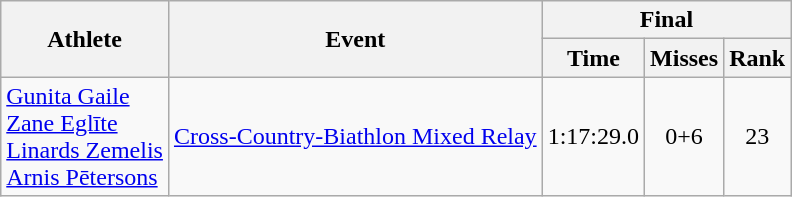<table class="wikitable">
<tr>
<th rowspan="2">Athlete</th>
<th rowspan="2">Event</th>
<th colspan="3">Final</th>
</tr>
<tr>
<th>Time</th>
<th>Misses</th>
<th>Rank</th>
</tr>
<tr>
<td><a href='#'>Gunita Gaile</a><br><a href='#'>Zane Eglīte</a><br><a href='#'>Linards Zemelis</a><br><a href='#'>Arnis Pētersons</a></td>
<td><a href='#'>Cross-Country-Biathlon Mixed Relay</a></td>
<td align="center">1:17:29.0</td>
<td align="center">0+6</td>
<td align="center">23</td>
</tr>
</table>
